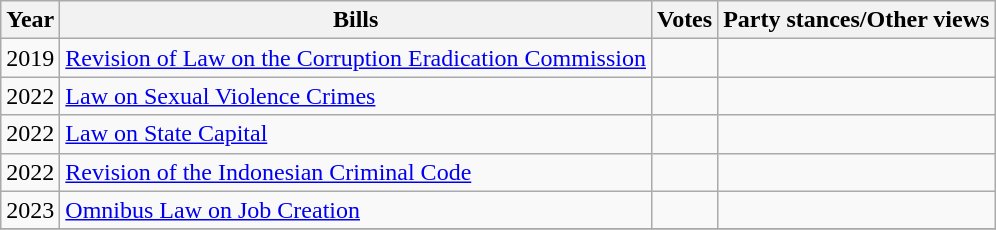<table class="wikitable">
<tr>
<th>Year</th>
<th>Bills</th>
<th>Votes</th>
<th>Party stances/Other views</th>
</tr>
<tr>
<td style="text-align: center;">2019</td>
<td><a href='#'>Revision of Law on the Corruption Eradication Commission</a><br></td>
<td style="text-align: center;"></td>
<td></td>
</tr>
<tr>
<td style="text-align: center;">2022</td>
<td><a href='#'>Law on Sexual Violence Crimes</a><br></td>
<td style="text-align: center;"></td>
<td></td>
</tr>
<tr>
<td style="text-align: center;">2022</td>
<td><a href='#'>Law on State Capital</a><br></td>
<td style="text-align: center;"></td>
<td></td>
</tr>
<tr>
<td style="text-align: center;">2022</td>
<td><a href='#'>Revision of the Indonesian Criminal Code</a><br></td>
<td style="text-align: center;"></td>
<td></td>
</tr>
<tr>
<td style="text-align: center;">2023</td>
<td><a href='#'>Omnibus Law on Job Creation</a><br></td>
<td style="text-align: center;"></td>
<td></td>
</tr>
<tr>
</tr>
</table>
